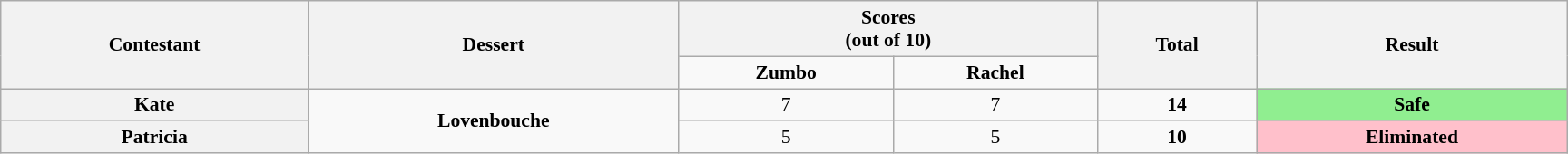<table class="wikitable plainrowheaders" style="text-align:center; font-size:90%; width:80em;">
<tr>
<th rowspan="2">Contestant</th>
<th rowspan="2">Dessert</th>
<th colspan="2">Scores<br>(out of 10)</th>
<th rowspan="2">Total<br></th>
<th rowspan="2">Result</th>
</tr>
<tr>
<td><strong>Zumbo</strong></td>
<td><strong>Rachel</strong></td>
</tr>
<tr>
<th>Kate</th>
<td rowspan="2"><strong>Lovenbouche</strong><br></td>
<td>7</td>
<td>7</td>
<td><strong>14</strong></td>
<td style="background:lightgreen;"><strong>Safe</strong></td>
</tr>
<tr>
<th>Patricia</th>
<td>5</td>
<td>5</td>
<td><strong>10</strong></td>
<td style="background:pink;"><strong>Eliminated</strong></td>
</tr>
</table>
